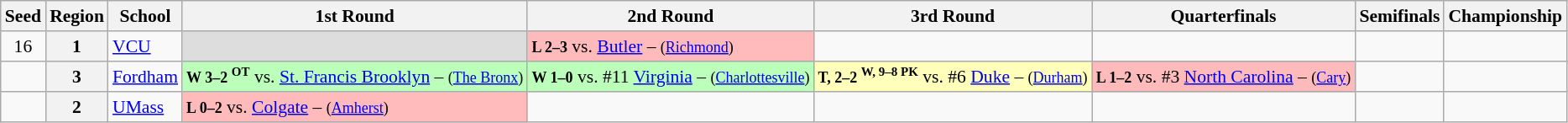<table class="sortable wikitable" style="white-space:nowrap; font-size:90%;">
<tr>
<th>Seed</th>
<th>Region</th>
<th>School</th>
<th>1st Round</th>
<th>2nd Round</th>
<th>3rd Round</th>
<th>Quarterfinals</th>
<th>Semifinals</th>
<th>Championship</th>
</tr>
<tr>
<td align=center>16</td>
<th>1</th>
<td><a href='#'>VCU</a></td>
<td bgcolor=#ddd></td>
<td style="background:#FBB;"><small><strong>L 2–3</strong></small> vs. <a href='#'>Butler</a> – <small>(<a href='#'>Richmond</a>)</small></td>
<td></td>
<td></td>
<td></td>
<td></td>
</tr>
<tr>
<td></td>
<th>3</th>
<td><a href='#'>Fordham</a></td>
<td style="background:#bfb;"><small><strong>W 3–2 <sup>OT</sup></strong></small> vs. <a href='#'>St. Francis Brooklyn</a> – <small>(<a href='#'>The Bronx</a>)</small></td>
<td style="background:#bfb;"><small><strong>W 1–0</strong></small> vs. #11 <a href='#'>Virginia</a> – <small>(<a href='#'>Charlottesville</a>)</small></td>
<td style="background:#ffb;"><small><strong>T, 2–2 <sup>W, 9–8 PK</sup></strong></small> vs. #6 <a href='#'>Duke</a> – <small>(<a href='#'>Durham</a>)</small></td>
<td style="background:#FBB;"><small><strong>L 1–2</strong></small> vs. #3 <a href='#'>North Carolina</a> – <small>(<a href='#'>Cary</a>)</small></td>
<td></td>
<td></td>
</tr>
<tr>
<td></td>
<th>2</th>
<td><a href='#'>UMass</a></td>
<td style="background:#FBB;"><small><strong>L 0–2</strong></small> vs. <a href='#'>Colgate</a> – <small>(<a href='#'>Amherst</a>)</small></td>
<td></td>
<td></td>
<td></td>
<td></td>
<td></td>
</tr>
</table>
